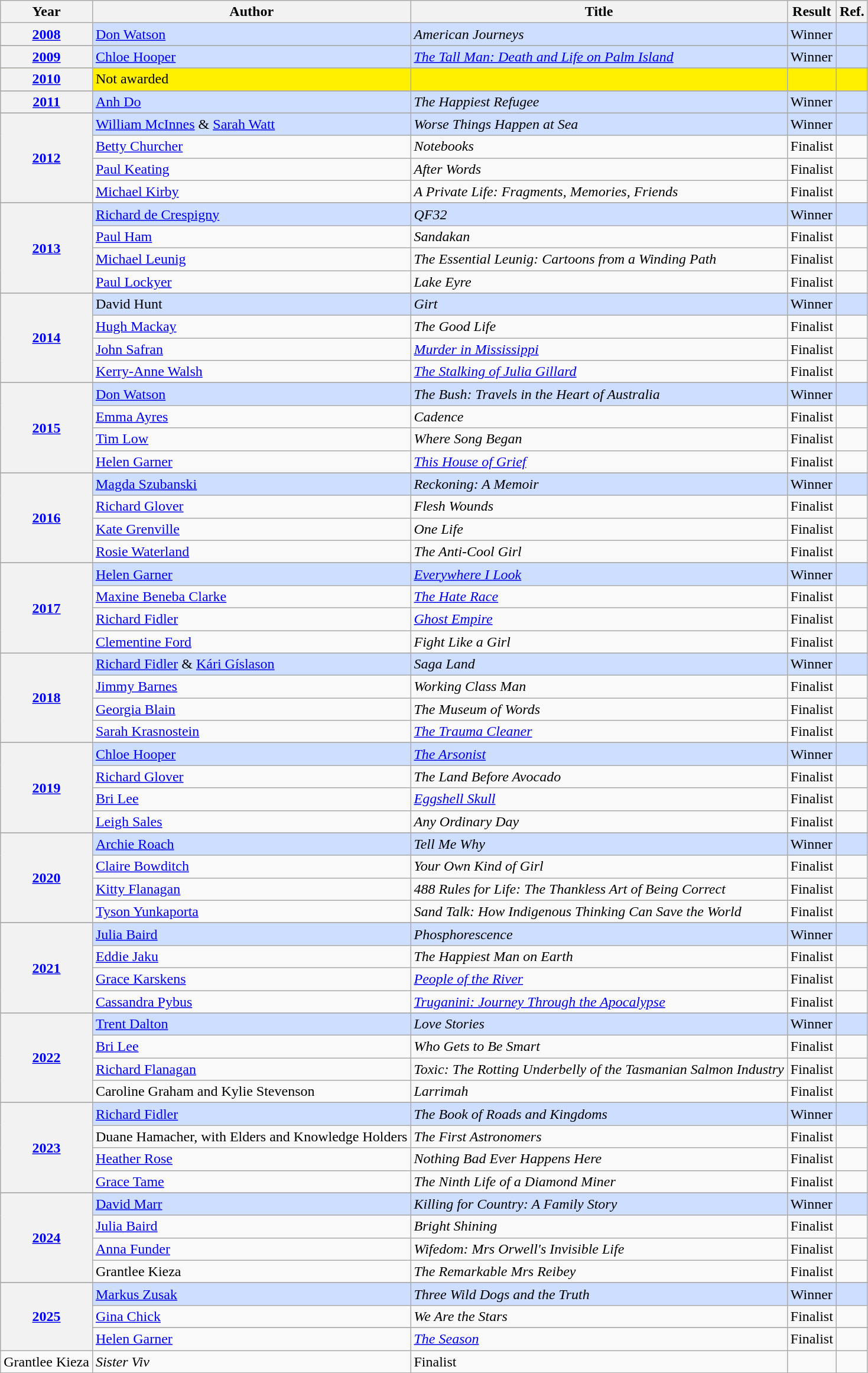<table class="wikitable">
<tr>
<th>Year</th>
<th>Author</th>
<th>Title</th>
<th>Result</th>
<th>Ref.</th>
</tr>
<tr style="background:#cddeff">
<th><a href='#'>2008</a></th>
<td><a href='#'>Don Watson</a></td>
<td><em>American Journeys</em></td>
<td>Winner</td>
<td></td>
</tr>
<tr>
</tr>
<tr style="background:#cddeff">
<th><a href='#'>2009</a></th>
<td><a href='#'>Chloe Hooper</a></td>
<td><em><a href='#'>The Tall Man: Death and Life on Palm Island</a></em></td>
<td>Winner</td>
<td></td>
</tr>
<tr>
</tr>
<tr style="background:#fff000">
<th><a href='#'>2010</a></th>
<td>Not awarded</td>
<td></td>
<td></td>
<td></td>
</tr>
<tr>
</tr>
<tr style="background:#cddeff">
<th><a href='#'>2011</a></th>
<td><a href='#'>Anh Do</a></td>
<td><em>The Happiest Refugee</em></td>
<td>Winner</td>
<td></td>
</tr>
<tr>
</tr>
<tr style="background:#cddeff">
<th rowspan="4"><a href='#'>2012</a></th>
<td><a href='#'>William McInnes</a> & <a href='#'>Sarah Watt</a></td>
<td><em>Worse Things Happen at Sea</em></td>
<td>Winner</td>
<td></td>
</tr>
<tr>
<td><a href='#'>Betty Churcher</a></td>
<td><em>Notebooks</em></td>
<td>Finalist</td>
<td></td>
</tr>
<tr>
<td><a href='#'>Paul Keating</a></td>
<td><em>After Words</em></td>
<td>Finalist</td>
<td></td>
</tr>
<tr>
<td><a href='#'>Michael Kirby</a></td>
<td><em>A Private Life: Fragments, Memories, Friends</em></td>
<td>Finalist</td>
<td></td>
</tr>
<tr>
</tr>
<tr style="background:#cddeff">
<th rowspan="4"><a href='#'>2013</a></th>
<td><a href='#'>Richard de Crespigny</a></td>
<td><em>QF32</em></td>
<td>Winner</td>
<td></td>
</tr>
<tr>
<td><a href='#'>Paul Ham</a></td>
<td><em>Sandakan</em></td>
<td>Finalist</td>
<td></td>
</tr>
<tr>
<td><a href='#'>Michael Leunig</a></td>
<td><em>The Essential Leunig: Cartoons from a Winding Path</em></td>
<td>Finalist</td>
<td></td>
</tr>
<tr>
<td><a href='#'>Paul Lockyer</a></td>
<td><em>Lake Eyre</em></td>
<td>Finalist</td>
<td></td>
</tr>
<tr>
</tr>
<tr style="background:#cddeff">
<th rowspan="4"><a href='#'>2014</a></th>
<td>David Hunt</td>
<td><em>Girt</em></td>
<td>Winner</td>
<td></td>
</tr>
<tr>
<td><a href='#'>Hugh Mackay</a></td>
<td><em>The Good Life</em></td>
<td>Finalist</td>
<td></td>
</tr>
<tr>
<td><a href='#'>John Safran</a></td>
<td><em><a href='#'>Murder in Mississippi</a></em></td>
<td>Finalist</td>
<td></td>
</tr>
<tr>
<td><a href='#'>Kerry-Anne Walsh</a></td>
<td><em><a href='#'>The Stalking of Julia Gillard</a></em></td>
<td>Finalist</td>
<td></td>
</tr>
<tr>
</tr>
<tr style="background:#cddeff">
<th rowspan="4"><a href='#'>2015</a></th>
<td><a href='#'>Don Watson</a></td>
<td><em>The Bush: Travels in the Heart of Australia</em></td>
<td>Winner</td>
<td></td>
</tr>
<tr>
<td><a href='#'>Emma Ayres</a></td>
<td><em>Cadence</em></td>
<td>Finalist</td>
<td></td>
</tr>
<tr>
<td><a href='#'>Tim Low</a></td>
<td><em>Where Song Began</em></td>
<td>Finalist</td>
<td></td>
</tr>
<tr>
<td><a href='#'>Helen Garner</a></td>
<td><em><a href='#'>This House of Grief</a></em></td>
<td>Finalist</td>
<td></td>
</tr>
<tr>
</tr>
<tr style="background:#cddeff">
<th rowspan="4"><a href='#'>2016</a></th>
<td><a href='#'>Magda Szubanski</a></td>
<td><em>Reckoning: A Memoir</em></td>
<td>Winner</td>
<td></td>
</tr>
<tr>
<td><a href='#'>Richard Glover</a></td>
<td><em>Flesh Wounds</em></td>
<td>Finalist</td>
<td></td>
</tr>
<tr>
<td><a href='#'>Kate Grenville</a></td>
<td><em>One Life</em></td>
<td>Finalist</td>
<td></td>
</tr>
<tr>
<td><a href='#'>Rosie Waterland</a></td>
<td><em>The Anti-Cool Girl</em></td>
<td>Finalist</td>
<td></td>
</tr>
<tr>
</tr>
<tr style="background:#cddeff">
<th rowspan="4"><a href='#'>2017</a></th>
<td><a href='#'>Helen Garner</a></td>
<td><em><a href='#'>Everywhere I Look</a></em></td>
<td>Winner</td>
<td></td>
</tr>
<tr>
<td><a href='#'>Maxine Beneba Clarke</a></td>
<td><em><a href='#'>The Hate Race</a></em></td>
<td>Finalist</td>
<td></td>
</tr>
<tr>
<td><a href='#'>Richard Fidler</a></td>
<td><em><a href='#'>Ghost Empire</a></em></td>
<td>Finalist</td>
<td></td>
</tr>
<tr>
<td><a href='#'>Clementine Ford</a></td>
<td><em>Fight Like a Girl</em></td>
<td>Finalist</td>
<td></td>
</tr>
<tr>
</tr>
<tr style="background:#cddeff">
<th rowspan="4"><a href='#'>2018</a></th>
<td><a href='#'>Richard Fidler</a> & <a href='#'>Kári Gíslason</a></td>
<td><em>Saga Land</em></td>
<td>Winner</td>
<td></td>
</tr>
<tr>
<td><a href='#'>Jimmy Barnes</a></td>
<td><em>Working Class Man</em></td>
<td>Finalist</td>
<td></td>
</tr>
<tr>
<td><a href='#'>Georgia Blain</a></td>
<td><em>The Museum of Words</em></td>
<td>Finalist</td>
<td></td>
</tr>
<tr>
<td><a href='#'>Sarah Krasnostein</a></td>
<td><em><a href='#'>The Trauma Cleaner</a></em></td>
<td>Finalist</td>
<td></td>
</tr>
<tr>
</tr>
<tr style="background:#cddeff">
<th rowspan="4"><a href='#'>2019</a></th>
<td><a href='#'>Chloe Hooper</a></td>
<td><em><a href='#'>The Arsonist</a></em></td>
<td>Winner</td>
<td></td>
</tr>
<tr>
<td><a href='#'>Richard Glover</a></td>
<td><em>The Land Before Avocado</em></td>
<td>Finalist</td>
<td></td>
</tr>
<tr>
<td><a href='#'>Bri Lee</a></td>
<td><em><a href='#'>Eggshell Skull</a></em></td>
<td>Finalist</td>
<td></td>
</tr>
<tr>
<td><a href='#'>Leigh Sales</a></td>
<td><em>Any Ordinary Day</em></td>
<td>Finalist</td>
<td></td>
</tr>
<tr>
</tr>
<tr style="background:#cddeff">
<th rowspan="4"><a href='#'>2020</a></th>
<td><a href='#'>Archie Roach</a></td>
<td><em>Tell Me Why</em></td>
<td>Winner</td>
<td></td>
</tr>
<tr>
<td><a href='#'>Claire Bowditch</a></td>
<td><em>Your Own Kind of Girl</em></td>
<td>Finalist</td>
<td></td>
</tr>
<tr>
<td><a href='#'>Kitty Flanagan</a></td>
<td><em>488 Rules for Life: The Thankless Art of Being Correct</em></td>
<td>Finalist</td>
<td></td>
</tr>
<tr>
<td><a href='#'>Tyson Yunkaporta</a></td>
<td><em>Sand Talk: How Indigenous Thinking Can Save the World</em></td>
<td>Finalist</td>
<td></td>
</tr>
<tr>
</tr>
<tr style="background:#cddeff">
<th rowspan="4"><a href='#'>2021</a></th>
<td><a href='#'>Julia Baird</a></td>
<td><em>Phosphorescence</em></td>
<td>Winner</td>
<td></td>
</tr>
<tr>
<td><a href='#'>Eddie Jaku</a></td>
<td><em>The Happiest Man on Earth</em></td>
<td>Finalist</td>
<td></td>
</tr>
<tr>
<td><a href='#'>Grace Karskens</a></td>
<td><em><a href='#'>People of the River</a></em></td>
<td>Finalist</td>
<td></td>
</tr>
<tr>
<td><a href='#'>Cassandra Pybus</a></td>
<td><em><a href='#'>Truganini: Journey Through the Apocalypse</a></em></td>
<td>Finalist</td>
<td></td>
</tr>
<tr>
</tr>
<tr style="background:#cddeff">
<th rowspan="4"><a href='#'>2022</a></th>
<td><a href='#'>Trent Dalton</a></td>
<td><em>Love Stories</em></td>
<td>Winner</td>
<td></td>
</tr>
<tr>
<td><a href='#'>Bri Lee</a></td>
<td><em>Who Gets to Be Smart</em></td>
<td>Finalist</td>
<td></td>
</tr>
<tr>
<td><a href='#'>Richard Flanagan</a></td>
<td><em>Toxic: The Rotting Underbelly of the Tasmanian Salmon Industry</em></td>
<td>Finalist</td>
<td></td>
</tr>
<tr>
<td>Caroline Graham and Kylie Stevenson</td>
<td><em>Larrimah</em></td>
<td>Finalist</td>
<td></td>
</tr>
<tr>
</tr>
<tr style="background:#cddeff">
<th rowspan="4"><a href='#'>2023</a></th>
<td><a href='#'>Richard Fidler</a></td>
<td><em>The Book of Roads and Kingdoms</em></td>
<td>Winner</td>
<td></td>
</tr>
<tr>
<td>Duane Hamacher, with Elders and Knowledge Holders</td>
<td><em>The First Astronomers</em></td>
<td>Finalist</td>
<td></td>
</tr>
<tr>
<td><a href='#'>Heather Rose</a></td>
<td><em>Nothing Bad Ever Happens Here</em></td>
<td>Finalist</td>
<td></td>
</tr>
<tr>
<td><a href='#'>Grace Tame</a></td>
<td><em>The Ninth Life of a Diamond Miner</em></td>
<td>Finalist</td>
<td></td>
</tr>
<tr>
</tr>
<tr style="background:#cddeff">
<th rowspan="4"><a href='#'>2024</a></th>
<td><a href='#'>David Marr</a></td>
<td><em>Killing for Country: A Family Story</em></td>
<td>Winner</td>
<td></td>
</tr>
<tr>
<td><a href='#'>Julia Baird</a></td>
<td><em>Bright Shining</em></td>
<td>Finalist</td>
<td></td>
</tr>
<tr>
<td><a href='#'>Anna Funder</a></td>
<td><em>Wifedom: Mrs Orwell's Invisible Life</em></td>
<td>Finalist</td>
<td></td>
</tr>
<tr>
<td>Grantlee Kieza</td>
<td><em>The Remarkable Mrs Reibey</em></td>
<td>Finalist</td>
<td></td>
</tr>
<tr>
</tr>
<tr style="background:#cddeff">
<th rowspan="4"><a href='#'>2025</a></th>
<td><a href='#'>Markus Zusak</a></td>
<td><em>Three Wild Dogs and the Truth</em></td>
<td>Winner</td>
<td></td>
</tr>
<tr>
<td><a href='#'>Gina Chick</a></td>
<td><em>We Are the Stars</em></td>
<td>Finalist</td>
<td></td>
</tr>
<tr>
</tr>
<tr>
<td><a href='#'>Helen Garner</a></td>
<td><em><a href='#'>The Season</a></em></td>
<td>Finalist</td>
<td></td>
</tr>
<tr>
<td>Grantlee Kieza</td>
<td><em>Sister Viv</em></td>
<td>Finalist</td>
<td></td>
</tr>
<tr>
</tr>
</table>
